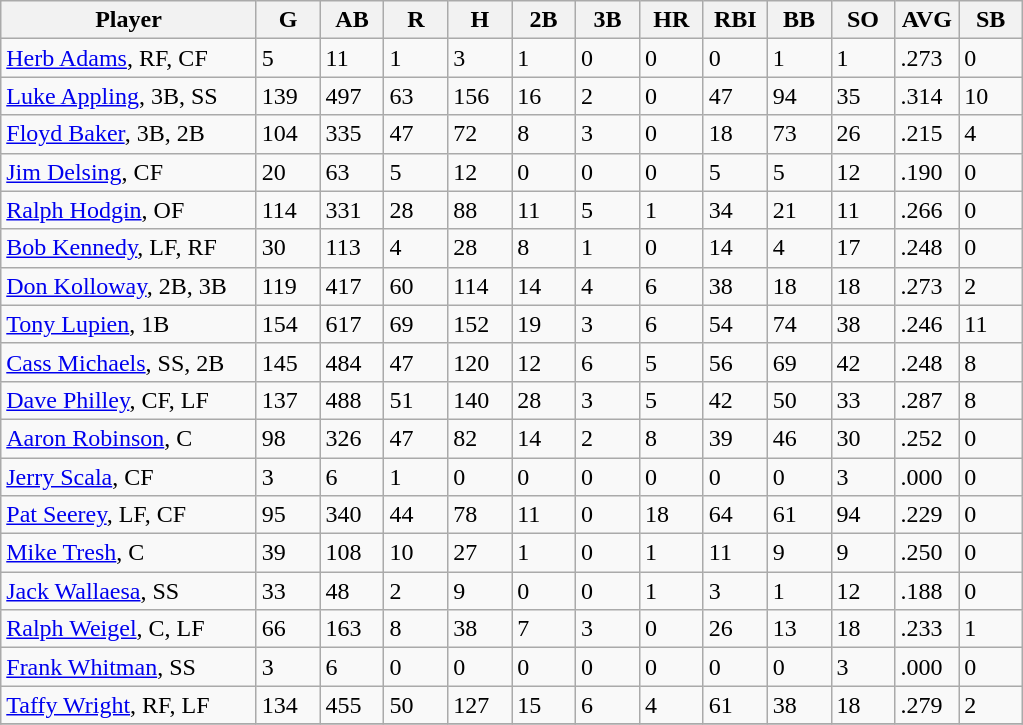<table class="wikitable sortable">
<tr>
<th width="24%">Player</th>
<th width="6%">G</th>
<th width="6%">AB</th>
<th width="6%">R</th>
<th width="6%">H</th>
<th width="6%">2B</th>
<th width="6%">3B</th>
<th width="6%">HR</th>
<th width="6%">RBI</th>
<th width="6%">BB</th>
<th width="6%">SO</th>
<th width="6%">AVG</th>
<th width="6%">SB</th>
</tr>
<tr>
<td><a href='#'>Herb Adams</a>, RF, CF</td>
<td>5</td>
<td>11</td>
<td>1</td>
<td>3</td>
<td>1</td>
<td>0</td>
<td>0</td>
<td>0</td>
<td>1</td>
<td>1</td>
<td>.273</td>
<td>0</td>
</tr>
<tr>
<td><a href='#'>Luke Appling</a>, 3B, SS</td>
<td>139</td>
<td>497</td>
<td>63</td>
<td>156</td>
<td>16</td>
<td>2</td>
<td>0</td>
<td>47</td>
<td>94</td>
<td>35</td>
<td>.314</td>
<td>10</td>
</tr>
<tr>
<td><a href='#'>Floyd Baker</a>, 3B, 2B</td>
<td>104</td>
<td>335</td>
<td>47</td>
<td>72</td>
<td>8</td>
<td>3</td>
<td>0</td>
<td>18</td>
<td>73</td>
<td>26</td>
<td>.215</td>
<td>4</td>
</tr>
<tr>
<td><a href='#'>Jim Delsing</a>, CF</td>
<td>20</td>
<td>63</td>
<td>5</td>
<td>12</td>
<td>0</td>
<td>0</td>
<td>0</td>
<td>5</td>
<td>5</td>
<td>12</td>
<td>.190</td>
<td>0</td>
</tr>
<tr>
<td><a href='#'>Ralph Hodgin</a>, OF</td>
<td>114</td>
<td>331</td>
<td>28</td>
<td>88</td>
<td>11</td>
<td>5</td>
<td>1</td>
<td>34</td>
<td>21</td>
<td>11</td>
<td>.266</td>
<td>0</td>
</tr>
<tr>
<td><a href='#'>Bob Kennedy</a>, LF, RF</td>
<td>30</td>
<td>113</td>
<td>4</td>
<td>28</td>
<td>8</td>
<td>1</td>
<td>0</td>
<td>14</td>
<td>4</td>
<td>17</td>
<td>.248</td>
<td>0</td>
</tr>
<tr>
<td><a href='#'>Don Kolloway</a>, 2B, 3B</td>
<td>119</td>
<td>417</td>
<td>60</td>
<td>114</td>
<td>14</td>
<td>4</td>
<td>6</td>
<td>38</td>
<td>18</td>
<td>18</td>
<td>.273</td>
<td>2</td>
</tr>
<tr>
<td><a href='#'>Tony Lupien</a>, 1B</td>
<td>154</td>
<td>617</td>
<td>69</td>
<td>152</td>
<td>19</td>
<td>3</td>
<td>6</td>
<td>54</td>
<td>74</td>
<td>38</td>
<td>.246</td>
<td>11</td>
</tr>
<tr>
<td><a href='#'>Cass Michaels</a>, SS, 2B</td>
<td>145</td>
<td>484</td>
<td>47</td>
<td>120</td>
<td>12</td>
<td>6</td>
<td>5</td>
<td>56</td>
<td>69</td>
<td>42</td>
<td>.248</td>
<td>8</td>
</tr>
<tr>
<td><a href='#'>Dave Philley</a>, CF, LF</td>
<td>137</td>
<td>488</td>
<td>51</td>
<td>140</td>
<td>28</td>
<td>3</td>
<td>5</td>
<td>42</td>
<td>50</td>
<td>33</td>
<td>.287</td>
<td>8</td>
</tr>
<tr>
<td><a href='#'>Aaron Robinson</a>, C</td>
<td>98</td>
<td>326</td>
<td>47</td>
<td>82</td>
<td>14</td>
<td>2</td>
<td>8</td>
<td>39</td>
<td>46</td>
<td>30</td>
<td>.252</td>
<td>0</td>
</tr>
<tr>
<td><a href='#'>Jerry Scala</a>, CF</td>
<td>3</td>
<td>6</td>
<td>1</td>
<td>0</td>
<td>0</td>
<td>0</td>
<td>0</td>
<td>0</td>
<td>0</td>
<td>3</td>
<td>.000</td>
<td>0</td>
</tr>
<tr>
<td><a href='#'>Pat Seerey</a>, LF, CF</td>
<td>95</td>
<td>340</td>
<td>44</td>
<td>78</td>
<td>11</td>
<td>0</td>
<td>18</td>
<td>64</td>
<td>61</td>
<td>94</td>
<td>.229</td>
<td>0</td>
</tr>
<tr>
<td><a href='#'>Mike Tresh</a>, C</td>
<td>39</td>
<td>108</td>
<td>10</td>
<td>27</td>
<td>1</td>
<td>0</td>
<td>1</td>
<td>11</td>
<td>9</td>
<td>9</td>
<td>.250</td>
<td>0</td>
</tr>
<tr>
<td><a href='#'>Jack Wallaesa</a>, SS</td>
<td>33</td>
<td>48</td>
<td>2</td>
<td>9</td>
<td>0</td>
<td>0</td>
<td>1</td>
<td>3</td>
<td>1</td>
<td>12</td>
<td>.188</td>
<td>0</td>
</tr>
<tr>
<td><a href='#'>Ralph Weigel</a>, C, LF</td>
<td>66</td>
<td>163</td>
<td>8</td>
<td>38</td>
<td>7</td>
<td>3</td>
<td>0</td>
<td>26</td>
<td>13</td>
<td>18</td>
<td>.233</td>
<td>1</td>
</tr>
<tr>
<td><a href='#'>Frank Whitman</a>, SS</td>
<td>3</td>
<td>6</td>
<td>0</td>
<td>0</td>
<td>0</td>
<td>0</td>
<td>0</td>
<td>0</td>
<td>0</td>
<td>3</td>
<td>.000</td>
<td>0</td>
</tr>
<tr>
<td><a href='#'>Taffy Wright</a>, RF, LF</td>
<td>134</td>
<td>455</td>
<td>50</td>
<td>127</td>
<td>15</td>
<td>6</td>
<td>4</td>
<td>61</td>
<td>38</td>
<td>18</td>
<td>.279</td>
<td>2</td>
</tr>
<tr>
</tr>
</table>
